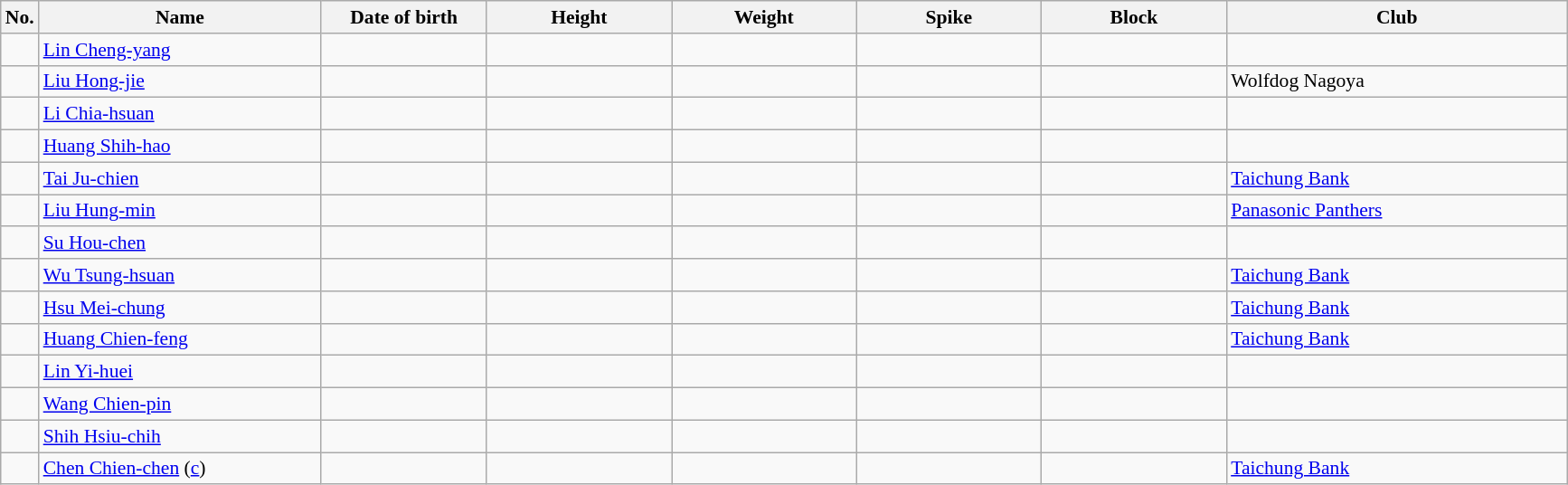<table class="wikitable collapsible collapsed sortable" style="font-size:90%; text-align:center;">
<tr>
<th>No.</th>
<th style="width:14em">Name</th>
<th style="width:8em">Date of birth</th>
<th style="width:9em">Height</th>
<th style="width:9em">Weight</th>
<th style="width:9em">Spike</th>
<th style="width:9em">Block</th>
<th style="width:17em">Club</th>
</tr>
<tr>
<td></td>
<td align=left><a href='#'>Lin Cheng-yang</a></td>
<td align=right></td>
<td></td>
<td></td>
<td></td>
<td></td>
<td></td>
</tr>
<tr>
<td></td>
<td align=left><a href='#'>Liu Hong-jie</a></td>
<td align=right></td>
<td></td>
<td></td>
<td></td>
<td></td>
<td align="left"> Wolfdog Nagoya</td>
</tr>
<tr>
<td></td>
<td align=left><a href='#'>Li Chia-hsuan</a></td>
<td align=right></td>
<td></td>
<td></td>
<td></td>
<td></td>
<td></td>
</tr>
<tr>
<td></td>
<td align=left><a href='#'>Huang Shih-hao</a></td>
<td align=right></td>
<td></td>
<td></td>
<td></td>
<td></td>
<td></td>
</tr>
<tr>
<td></td>
<td align=left><a href='#'>Tai Ju-chien</a></td>
<td align=right></td>
<td></td>
<td></td>
<td></td>
<td></td>
<td align="left"> <a href='#'>Taichung Bank</a></td>
</tr>
<tr>
<td></td>
<td align=left><a href='#'>Liu Hung-min</a></td>
<td align=right></td>
<td></td>
<td></td>
<td></td>
<td></td>
<td align="left"> <a href='#'>Panasonic Panthers</a></td>
</tr>
<tr>
<td></td>
<td align=left><a href='#'>Su Hou-chen</a></td>
<td align=right></td>
<td></td>
<td></td>
<td></td>
<td></td>
<td></td>
</tr>
<tr>
<td></td>
<td align=left><a href='#'>Wu Tsung-hsuan</a></td>
<td align=right></td>
<td></td>
<td></td>
<td></td>
<td></td>
<td align="left"> <a href='#'>Taichung Bank</a></td>
</tr>
<tr>
<td></td>
<td align=left><a href='#'>Hsu Mei-chung</a></td>
<td align=right></td>
<td></td>
<td></td>
<td></td>
<td></td>
<td align="left"> <a href='#'>Taichung Bank</a></td>
</tr>
<tr>
<td></td>
<td align=left><a href='#'>Huang Chien-feng</a></td>
<td align=right></td>
<td></td>
<td></td>
<td></td>
<td></td>
<td align="left"> <a href='#'>Taichung Bank</a></td>
</tr>
<tr>
<td></td>
<td align=left><a href='#'>Lin Yi-huei</a></td>
<td align=right></td>
<td></td>
<td></td>
<td></td>
<td></td>
<td></td>
</tr>
<tr>
<td></td>
<td align=left><a href='#'>Wang Chien-pin</a></td>
<td align=right></td>
<td></td>
<td></td>
<td></td>
<td></td>
<td></td>
</tr>
<tr>
<td></td>
<td align=left><a href='#'>Shih Hsiu-chih</a></td>
<td align=right></td>
<td></td>
<td></td>
<td></td>
<td></td>
<td></td>
</tr>
<tr>
<td></td>
<td align=left><a href='#'>Chen Chien-chen</a> (<a href='#'>c</a>)</td>
<td align=right></td>
<td></td>
<td></td>
<td></td>
<td></td>
<td align="left"> <a href='#'>Taichung Bank</a></td>
</tr>
</table>
